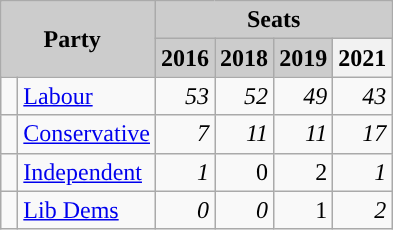<table class="wikitable">
<tr>
<th colspan="2" rowspan="2" style="background:#ccc">Party  </th>
<th colspan="4" style="background:#ccc">Seats</th>
</tr>
<tr>
<th style="background:#ccc">2016</th>
<th style="background:#ccc">2018</th>
<th style="background:#ccc">2019</th>
<th>2021</th>
</tr>
<tr>
<td style="background:"> </td>
<td><a href='#'>Labour</a></td>
<td style="text-align: right"><em>53</em></td>
<td style="text-align: right"><em>52</em></td>
<td style="text-align: right"><em>49</em></td>
<td style="text-align: right"><em>43</em></td>
</tr>
<tr>
<td style="background: "> </td>
<td><a href='#'>Conservative</a></td>
<td style="text-align: right"><em>7</em></td>
<td style="text-align: right"><em>11</em></td>
<td style="text-align: right"><em>11</em></td>
<td style="text-align: right"><em>17</em></td>
</tr>
<tr>
<td style="background:"> </td>
<td><a href='#'>Independent</a></td>
<td style="text-align: right"><em>1</em></td>
<td style="text-align: right">0</td>
<td style="text-align: right">2</td>
<td style="text-align: right"><em>1</em></td>
</tr>
<tr>
<td style="background:"> </td>
<td><a href='#'>Lib Dems</a></td>
<td style="text-align: right"><em>0</em></td>
<td style="text-align: right"><em>0</em></td>
<td style="text-align: right">1</td>
<td style="text-align: right"><em>2</em></td>
</tr>
</table>
